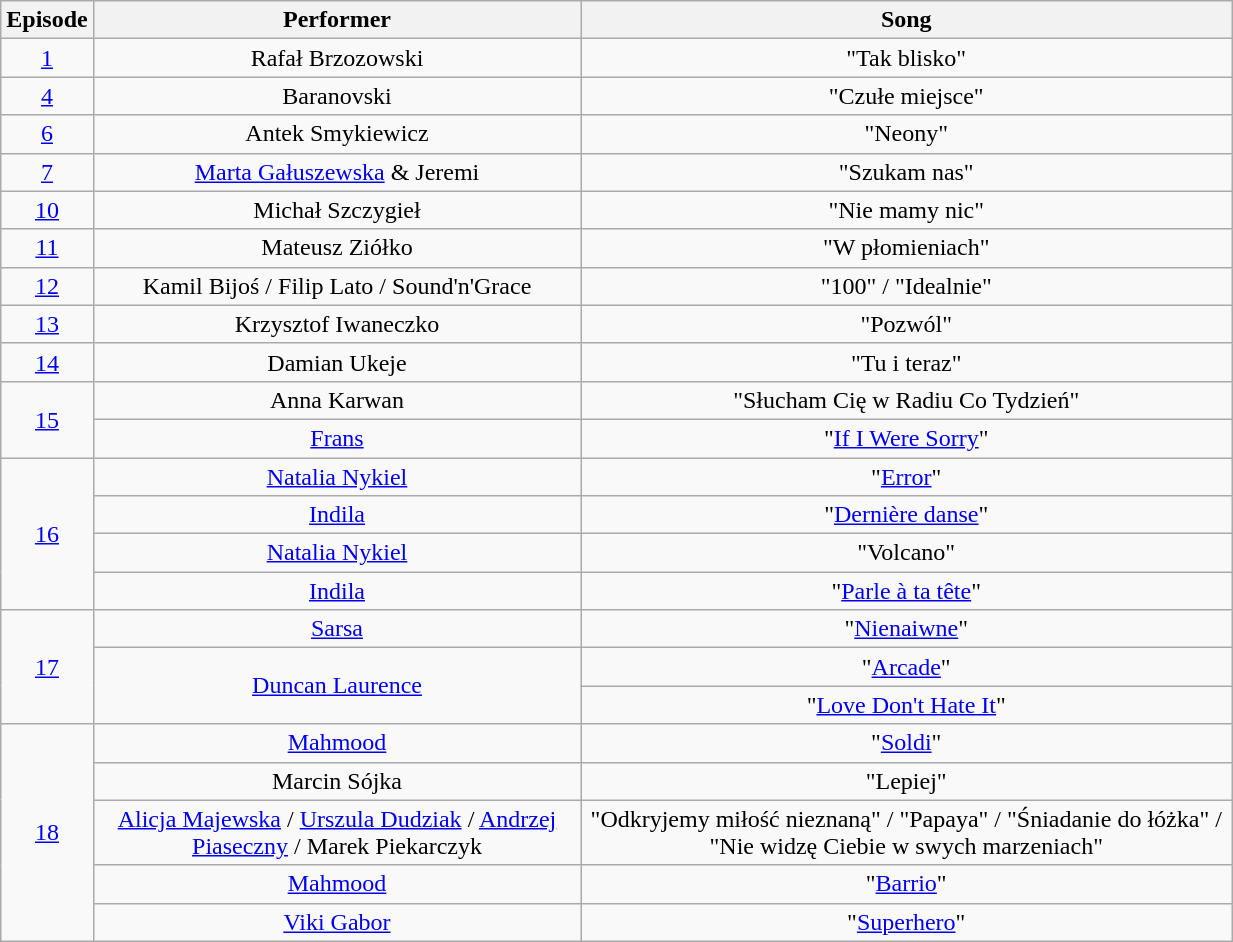<table class="wikitable" style="text-align:center; width:65%;">
<tr>
<th>Episode</th>
<th>Performer</th>
<th>Song</th>
</tr>
<tr>
<td><a href='#'>1</a></td>
<td>Rafał Brzozowski</td>
<td>"Tak blisko"</td>
</tr>
<tr>
<td><a href='#'>4</a></td>
<td>Baranovski</td>
<td>"Czułe miejsce"</td>
</tr>
<tr>
<td><a href='#'>6</a></td>
<td>Antek Smykiewicz</td>
<td>"Neony"</td>
</tr>
<tr>
<td><a href='#'>7</a></td>
<td><a href='#'>Marta Gałuszewska</a> & Jeremi</td>
<td>"Szukam nas"</td>
</tr>
<tr>
<td><a href='#'>10</a></td>
<td>Michał Szczygieł</td>
<td>"Nie mamy nic"</td>
</tr>
<tr>
<td><a href='#'>11</a></td>
<td>Mateusz Ziółko</td>
<td>"W płomieniach"</td>
</tr>
<tr>
<td><a href='#'>12</a></td>
<td>Kamil Bijoś / Filip Lato / Sound'n'Grace</td>
<td>"100" / "Idealnie"</td>
</tr>
<tr>
<td><a href='#'>13</a></td>
<td>Krzysztof Iwaneczko</td>
<td>"Pozwól"</td>
</tr>
<tr>
<td><a href='#'>14</a></td>
<td>Damian Ukeje</td>
<td>"Tu i teraz"</td>
</tr>
<tr>
<td rowspan="2"><a href='#'>15</a></td>
<td>Anna Karwan</td>
<td>"Słucham Cię w Radiu Co Tydzień"</td>
</tr>
<tr>
<td><a href='#'>Frans</a></td>
<td>"<a href='#'>If I Were Sorry</a>"</td>
</tr>
<tr>
<td rowspan="4"><a href='#'>16</a></td>
<td><a href='#'>Natalia Nykiel</a></td>
<td>"<a href='#'>Error</a>"</td>
</tr>
<tr>
<td><a href='#'>Indila</a></td>
<td>"<a href='#'>Dernière danse</a>"</td>
</tr>
<tr>
<td><a href='#'>Natalia Nykiel</a></td>
<td>"Volcano"</td>
</tr>
<tr>
<td><a href='#'>Indila</a></td>
<td>"<a href='#'>Parle à ta tête</a>"</td>
</tr>
<tr>
<td rowspan="3"><a href='#'>17</a></td>
<td><a href='#'>Sarsa</a></td>
<td>"<a href='#'>Nienaiwne</a>"</td>
</tr>
<tr>
<td rowspan="2"><a href='#'>Duncan Laurence</a></td>
<td>"<a href='#'>Arcade</a>"</td>
</tr>
<tr>
<td>"<a href='#'>Love Don't Hate It</a>"</td>
</tr>
<tr>
<td rowspan="5"><a href='#'>18</a></td>
<td><a href='#'>Mahmood</a></td>
<td>"<a href='#'>Soldi</a>"</td>
</tr>
<tr>
<td>Marcin Sójka</td>
<td>"Lepiej"</td>
</tr>
<tr>
<td><a href='#'>Alicja Majewska</a> / <a href='#'>Urszula Dudziak</a> / <a href='#'>Andrzej Piaseczny</a> / Marek Piekarczyk</td>
<td>"Odkryjemy miłość nieznaną" / "Papaya" / "Śniadanie do łóżka" / "Nie widzę Ciebie w swych marzeniach"</td>
</tr>
<tr>
<td><a href='#'>Mahmood</a></td>
<td>"<a href='#'>Barrio</a>"</td>
</tr>
<tr>
<td><a href='#'>Viki Gabor</a></td>
<td>"<a href='#'>Superhero</a>"</td>
</tr>
</table>
